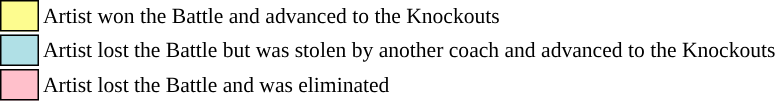<table class="toccolours" style="font-size: 90%; white-space: nowrap;”">
<tr>
<td style="background:#fdfc8f; border:1px solid black;">      </td>
<td>Artist won the Battle and advanced to the Knockouts</td>
</tr>
<tr>
<td style="background:#b0e0e6; border:1px solid black;">      </td>
<td>Artist lost the Battle but was stolen by another coach and advanced to the Knockouts</td>
</tr>
<tr>
<td style="background:pink; border:1px solid black;">      </td>
<td>Artist lost the Battle and was eliminated</td>
</tr>
<tr>
</tr>
</table>
